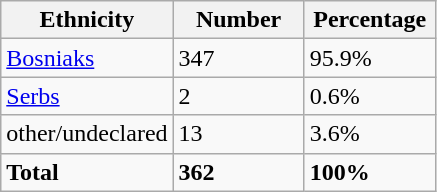<table class="wikitable">
<tr>
<th width="100px">Ethnicity</th>
<th width="80px">Number</th>
<th width="80px">Percentage</th>
</tr>
<tr>
<td><a href='#'>Bosniaks</a></td>
<td>347</td>
<td>95.9%</td>
</tr>
<tr>
<td><a href='#'>Serbs</a></td>
<td>2</td>
<td>0.6%</td>
</tr>
<tr>
<td>other/undeclared</td>
<td>13</td>
<td>3.6%</td>
</tr>
<tr>
<td><strong>Total</strong></td>
<td><strong>362</strong></td>
<td><strong>100%</strong></td>
</tr>
</table>
